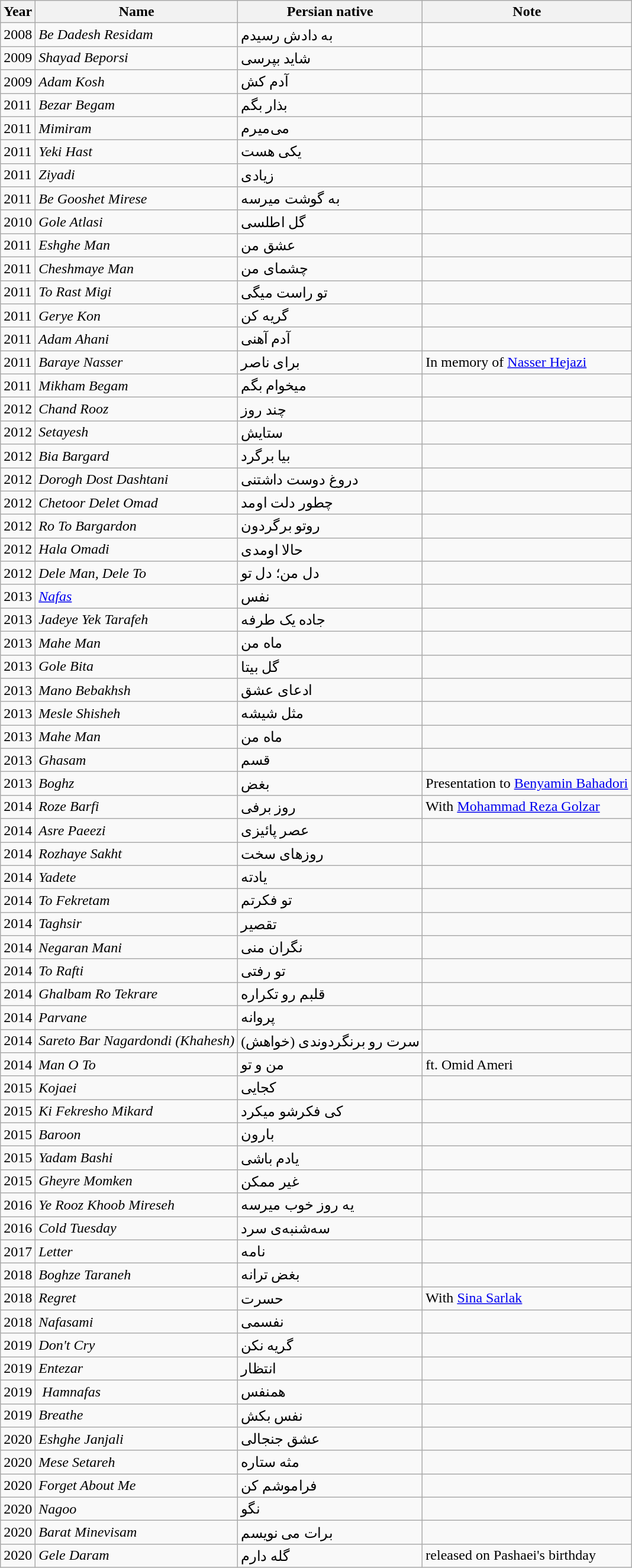<table class="wikitable">
<tr>
<th rowspan="1">Year</th>
<th rowspan="1">Name</th>
<th rowspan="1">Persian native</th>
<th rowspan="1">Note</th>
</tr>
<tr>
<td>2008</td>
<td><em>Be Dadesh Residam </em></td>
<td>به دادش رسيدم</td>
<td></td>
</tr>
<tr>
<td>2009</td>
<td><em>Shayad Beporsi</em></td>
<td>شاید بپرسی</td>
<td></td>
</tr>
<tr>
<td>2009</td>
<td><em>Adam Kosh</em></td>
<td>آدم کش</td>
<td></td>
</tr>
<tr>
<td>2011</td>
<td><em>Bezar Begam</em></td>
<td>بذار بگم</td>
<td></td>
</tr>
<tr>
<td>2011</td>
<td><em>Mimiram</em></td>
<td>می‌میرم</td>
<td></td>
</tr>
<tr>
<td>2011</td>
<td><em>Yeki Hast</em></td>
<td>یکی هست</td>
<td></td>
</tr>
<tr>
<td>2011</td>
<td><em>Ziyadi</em></td>
<td>زیادی</td>
<td></td>
</tr>
<tr>
<td>2011</td>
<td><em> ‌Be Gooshet Mirese </em></td>
<td>به گوشت میرسه</td>
<td></td>
</tr>
<tr>
<td>2010</td>
<td><em>Gole Atlasi</em></td>
<td>گل اطلسی</td>
<td></td>
</tr>
<tr>
<td>2011</td>
<td><em>Eshghe Man</em></td>
<td>عشق من</td>
<td></td>
</tr>
<tr>
<td>2011</td>
<td><em>Cheshmaye Man</em></td>
<td>چشمای من</td>
<td></td>
</tr>
<tr>
<td>2011</td>
<td><em>To Rast Migi</em></td>
<td>تو راست میگی</td>
<td></td>
</tr>
<tr>
<td>2011</td>
<td><em>Gerye Kon</em></td>
<td>گریه کن</td>
<td></td>
</tr>
<tr>
<td>2011</td>
<td><em>Adam Ahani</em></td>
<td>آدم آهنی</td>
<td></td>
</tr>
<tr>
<td>2011</td>
<td><em>Baraye Nasser</em></td>
<td>برای ناصر</td>
<td>In memory of <a href='#'>Nasser Hejazi</a></td>
</tr>
<tr>
<td>2011</td>
<td><em>Mikham Begam</em></td>
<td>میخوام بگم</td>
<td></td>
</tr>
<tr>
<td>2012</td>
<td><em>Chand Rooz</em></td>
<td>چند روز</td>
<td></td>
</tr>
<tr>
<td>2012</td>
<td><em>Setayesh</em></td>
<td>ستایش</td>
<td></td>
</tr>
<tr>
<td>2012</td>
<td><em>Bia Bargard</em></td>
<td>بیا برگرد</td>
<td></td>
</tr>
<tr>
<td>2012</td>
<td><em>Dorogh Dost Dashtani</em></td>
<td>دروغ دوست داشتنی</td>
<td></td>
</tr>
<tr>
<td>2012</td>
<td><em>Chetoor Delet Omad</em></td>
<td>چطور دلت اومد</td>
<td></td>
</tr>
<tr>
<td>2012</td>
<td><em>Ro To Bargardon</em></td>
<td>روتو برگردون</td>
<td></td>
</tr>
<tr>
<td>2012</td>
<td><em>Hala Omadi</em></td>
<td>حالا اومدی</td>
<td></td>
</tr>
<tr>
<td>2012</td>
<td><em>Dele Man, Dele To</em></td>
<td>دل من؛ دل تو</td>
<td></td>
</tr>
<tr>
<td>2013</td>
<td><em><a href='#'>Nafas</a></em></td>
<td>نفس</td>
<td></td>
</tr>
<tr>
<td>2013</td>
<td><em>Jadeye Yek Tarafeh</em></td>
<td>جاده یک طرفه</td>
<td></td>
</tr>
<tr>
<td>2013</td>
<td><em>Mahe Man</em></td>
<td>ماه من</td>
<td></td>
</tr>
<tr>
<td>2013</td>
<td><em>Gole Bita</em></td>
<td>گل بیتا</td>
<td></td>
</tr>
<tr>
<td>2013</td>
<td><em>Mano Bebakhsh</em></td>
<td>ادعای عشق</td>
<td></td>
</tr>
<tr>
<td>2013</td>
<td><em>Mesle Shisheh</em></td>
<td>مثل شیشه</td>
<td></td>
</tr>
<tr>
<td>2013</td>
<td><em>Mahe Man</em></td>
<td>ماه من</td>
<td></td>
</tr>
<tr>
<td>2013</td>
<td><em>Ghasam</em></td>
<td>قسم</td>
<td></td>
</tr>
<tr>
<td>2013</td>
<td><em>Boghz</em></td>
<td>بغض</td>
<td>Presentation to <a href='#'>Benyamin Bahadori</a></td>
</tr>
<tr>
<td>2014</td>
<td><em>Roze Barfi</em></td>
<td>روز برفی</td>
<td>With <a href='#'>Mohammad Reza Golzar</a></td>
</tr>
<tr>
<td>2014</td>
<td><em>Asre Paeezi</em></td>
<td>عصر پائیزی</td>
<td></td>
</tr>
<tr>
<td>2014</td>
<td><em>Rozhaye Sakht</em></td>
<td>روزهای سخت</td>
<td></td>
</tr>
<tr>
<td>2014</td>
<td><em>Yadete</em></td>
<td>یادته</td>
<td></td>
</tr>
<tr>
<td>2014</td>
<td><em>To Fekretam</em></td>
<td>تو فکرتم</td>
<td></td>
</tr>
<tr>
<td>2014</td>
<td><em>Taghsir</em></td>
<td>تقصیر</td>
<td></td>
</tr>
<tr>
<td>2014</td>
<td><em>Negaran Mani</em></td>
<td>نگران منی</td>
<td></td>
</tr>
<tr>
<td>2014</td>
<td><em>To Rafti</em></td>
<td>تو رفتی</td>
<td></td>
</tr>
<tr>
<td>2014</td>
<td><em>Ghalbam Ro Tekrare</em></td>
<td>قلبم رو تکراره</td>
<td></td>
</tr>
<tr>
<td>2014</td>
<td><em>Parvane</em></td>
<td>پروانه</td>
<td></td>
</tr>
<tr>
<td>2014</td>
<td><em>Sareto Bar Nagardondi (‌Khahesh)</em></td>
<td>(سرت رو برنگردوندی (خواهش</td>
<td></td>
</tr>
<tr>
<td>2014</td>
<td><em> Man O To </em></td>
<td>من و تو</td>
<td>ft. Omid Ameri</td>
</tr>
<tr>
<td>2015</td>
<td><em>Kojaei</em></td>
<td>کجایی</td>
<td></td>
</tr>
<tr>
<td>2015</td>
<td><em>Ki Fekresho Mikard</em></td>
<td>کی فکرشو میکرد</td>
<td></td>
</tr>
<tr>
<td>2015</td>
<td><em>Baroon</em></td>
<td>بارون</td>
<td></td>
</tr>
<tr>
<td>2015</td>
<td><em>Yadam Bashi</em></td>
<td>یادم باشی</td>
<td></td>
</tr>
<tr>
<td>2015</td>
<td><em>Gheyre Momken</em></td>
<td>غیر ممکن</td>
<td></td>
</tr>
<tr>
<td>2016</td>
<td><em>Ye Rooz Khoob Mireseh</em></td>
<td>يه روز خوب ميرسه</td>
<td></td>
</tr>
<tr>
<td>2016</td>
<td><em>Cold Tuesday</em></td>
<td>سه‌شنبه‌ی سرد</td>
<td></td>
</tr>
<tr>
<td>2017</td>
<td><em>Letter</em></td>
<td>نامه</td>
<td></td>
</tr>
<tr>
<td>2018</td>
<td><em>Boghze Taraneh</em></td>
<td>بغض ترانه</td>
<td></td>
</tr>
<tr>
<td>2018</td>
<td><em>Regret</em></td>
<td>حسرت</td>
<td>With <a href='#'>Sina Sarlak</a></td>
</tr>
<tr>
<td>2018</td>
<td><em>Nafasami</em></td>
<td>نفسمی</td>
<td></td>
</tr>
<tr>
<td>2019</td>
<td><em>Don't Cry</em></td>
<td>گریه نکن</td>
<td></td>
</tr>
<tr>
<td>2019</td>
<td><em>Entezar</em></td>
<td>انتظار</td>
<td></td>
</tr>
<tr>
<td>2019</td>
<td>‌ <em>Hamnafas</em></td>
<td>همنفس</td>
<td></td>
</tr>
<tr>
<td>2019</td>
<td><em>Breathe</em></td>
<td>نفس بکش</td>
<td></td>
</tr>
<tr>
<td>2020</td>
<td><em>Eshghe Janjali</em></td>
<td>عشق جنجالی</td>
<td></td>
</tr>
<tr>
<td>2020</td>
<td><em>Mese Setareh</em></td>
<td>مثه ستاره</td>
<td></td>
</tr>
<tr>
<td>2020</td>
<td><em>Forget About Me</em></td>
<td>فراموشم کن</td>
<td></td>
</tr>
<tr>
<td>2020</td>
<td><em>Nagoo</em></td>
<td>نگو</td>
<td></td>
</tr>
<tr>
<td>2020</td>
<td><em>Barat Minevisam</em></td>
<td>برات می نویسم</td>
<td></td>
</tr>
<tr>
<td>2020</td>
<td><em>Gele Daram</em></td>
<td>گله دارم</td>
<td>released on Pashaei's birthday</td>
</tr>
</table>
